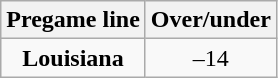<table class="wikitable" style="margin-right: auto; margin-right: auto; border: none;">
<tr align="center">
<th style=>Pregame line</th>
<th style=>Over/under</th>
</tr>
<tr align="center">
<td><strong>Louisiana</strong></td>
<td>–14</td>
</tr>
</table>
